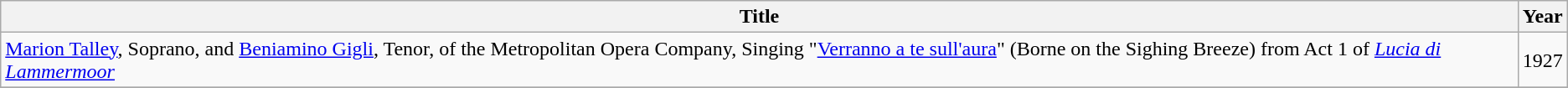<table class="wikitable">
<tr>
<th>Title</th>
<th>Year</th>
</tr>
<tr>
<td><a href='#'>Marion Talley</a>, Soprano, and <a href='#'>Beniamino Gigli</a>, Tenor, of the Metropolitan Opera Company, Singing "<a href='#'>Verranno a te sull'aura</a>" (Borne on the Sighing Breeze) from Act 1 of <em><a href='#'>Lucia di Lammermoor</a></em></td>
<td>1927</td>
</tr>
<tr>
</tr>
</table>
